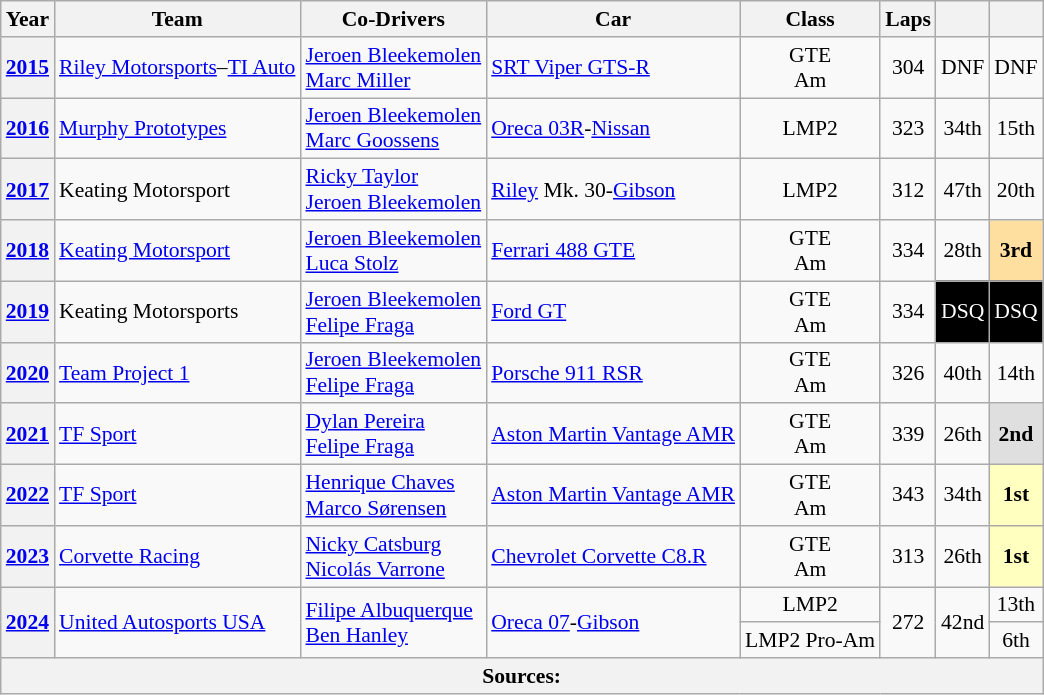<table class="wikitable" style="text-align:center; font-size:90%">
<tr>
<th>Year</th>
<th>Team</th>
<th>Co-Drivers</th>
<th>Car</th>
<th>Class</th>
<th>Laps</th>
<th></th>
<th></th>
</tr>
<tr>
<th><a href='#'>2015</a></th>
<td align="left"> <a href='#'>Riley Motorsports</a>–<a href='#'>TI Auto</a></td>
<td align="left"> <a href='#'>Jeroen Bleekemolen</a><br> <a href='#'>Marc Miller</a></td>
<td align="left"><a href='#'>SRT Viper GTS-R</a></td>
<td>GTE<br>Am</td>
<td>304</td>
<td>DNF</td>
<td>DNF</td>
</tr>
<tr>
<th><a href='#'>2016</a></th>
<td align="left"> <a href='#'>Murphy Prototypes</a></td>
<td align="left"> <a href='#'>Jeroen Bleekemolen</a><br> <a href='#'>Marc Goossens</a></td>
<td align="left"><a href='#'>Oreca 03R</a>-<a href='#'>Nissan</a></td>
<td>LMP2</td>
<td>323</td>
<td>34th</td>
<td>15th</td>
</tr>
<tr>
<th><a href='#'>2017</a></th>
<td align="left"> Keating Motorsport</td>
<td align="left"> <a href='#'>Ricky Taylor</a><br> <a href='#'>Jeroen Bleekemolen</a></td>
<td align="left"><a href='#'>Riley</a> Mk. 30-<a href='#'>Gibson</a></td>
<td>LMP2</td>
<td>312</td>
<td>47th</td>
<td>20th</td>
</tr>
<tr>
<th><a href='#'>2018</a></th>
<td align="left"> <a href='#'>Keating Motorsport</a></td>
<td align="left"> <a href='#'>Jeroen Bleekemolen</a><br> <a href='#'>Luca Stolz</a></td>
<td align="left"><a href='#'>Ferrari 488 GTE</a></td>
<td>GTE<br>Am</td>
<td>334</td>
<td>28th</td>
<td style="background:#FFDF9F;"><strong>3rd</strong></td>
</tr>
<tr>
<th><a href='#'>2019</a></th>
<td align="left"> Keating Motorsports</td>
<td align="left"> <a href='#'>Jeroen Bleekemolen</a><br> <a href='#'>Felipe Fraga</a></td>
<td align="left"><a href='#'>Ford GT</a></td>
<td>GTE<br>Am</td>
<td>334</td>
<td style="background:#000000; color:white">DSQ</td>
<td style="background:#000000; color:white">DSQ</td>
</tr>
<tr>
<th><a href='#'>2020</a></th>
<td align="left"> <a href='#'>Team Project 1</a></td>
<td align="left"> <a href='#'>Jeroen Bleekemolen</a><br> <a href='#'>Felipe Fraga</a></td>
<td align="left"><a href='#'>Porsche 911 RSR</a></td>
<td>GTE<br>Am</td>
<td>326</td>
<td>40th</td>
<td>14th</td>
</tr>
<tr>
<th><a href='#'>2021</a></th>
<td align="left"> <a href='#'>TF Sport</a></td>
<td align="left"> <a href='#'>Dylan Pereira</a><br> <a href='#'>Felipe Fraga</a></td>
<td align="left"><a href='#'>Aston Martin Vantage AMR</a></td>
<td>GTE<br>Am</td>
<td>339</td>
<td>26th</td>
<td style="background:#DFDFDF;"><strong>2nd</strong></td>
</tr>
<tr>
<th><a href='#'>2022</a></th>
<td align="left"> <a href='#'>TF Sport</a></td>
<td align="left"> <a href='#'>Henrique Chaves</a><br> <a href='#'>Marco Sørensen</a></td>
<td align="left"><a href='#'>Aston Martin Vantage AMR</a></td>
<td>GTE<br>Am</td>
<td>343</td>
<td>34th</td>
<td style="background:#FFFFBF;"><strong>1st</strong></td>
</tr>
<tr>
<th><a href='#'>2023</a></th>
<td align="left"> <a href='#'>Corvette Racing</a></td>
<td align="left"> <a href='#'>Nicky Catsburg</a><br> <a href='#'>Nicolás Varrone</a></td>
<td align="left"><a href='#'>Chevrolet Corvette C8.R</a></td>
<td>GTE<br>Am</td>
<td>313</td>
<td>26th</td>
<td style="background:#FFFFBF;"><strong>1st</strong></td>
</tr>
<tr>
<th rowspan="2"><a href='#'>2024</a></th>
<td rowspan="2" align="left"> <a href='#'>United Autosports USA</a></td>
<td rowspan="2" align="left"> <a href='#'>Filipe Albuquerque</a><br> <a href='#'>Ben Hanley</a></td>
<td rowspan="2" align="left"><a href='#'>Oreca 07</a>-<a href='#'>Gibson</a></td>
<td>LMP2</td>
<td rowspan="2">272</td>
<td rowspan="2">42nd</td>
<td>13th</td>
</tr>
<tr>
<td>LMP2 Pro-Am</td>
<td>6th</td>
</tr>
<tr>
<th colspan="8">Sources:</th>
</tr>
</table>
